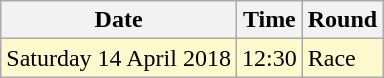<table class="wikitable">
<tr>
<th>Date</th>
<th>Time</th>
<th>Round</th>
</tr>
<tr>
<td style=background:lemonchiffon>Saturday 14 April 2018</td>
<td style=background:lemonchiffon>12:30</td>
<td style=background:lemonchiffon>Race</td>
</tr>
</table>
